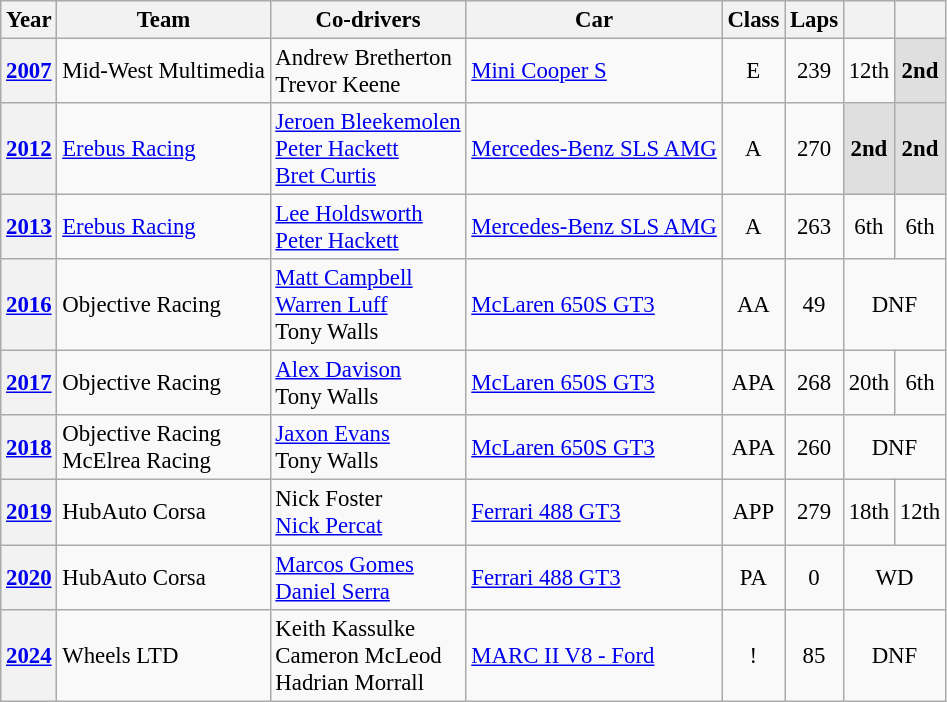<table class="wikitable" align="center" style="font-size: 95%;">
<tr>
<th>Year</th>
<th>Team</th>
<th>Co-drivers</th>
<th>Car</th>
<th>Class</th>
<th>Laps</th>
<th></th>
<th></th>
</tr>
<tr>
<th><a href='#'>2007</a></th>
<td> Mid-West Multimedia</td>
<td> Andrew Bretherton<br> Trevor Keene</td>
<td><a href='#'>Mini Cooper S</a></td>
<td style="text-align:center">E</td>
<td style="text-align:center">239</td>
<td>12th</td>
<td align="center" style=background:#dfdfdf><strong>2nd</strong></td>
</tr>
<tr style="text-align:center;">
<th><a href='#'>2012</a></th>
<td align="left"> <a href='#'>Erebus Racing</a></td>
<td align="left"> <a href='#'>Jeroen Bleekemolen</a><br> <a href='#'>Peter Hackett</a><br> <a href='#'>Bret Curtis</a></td>
<td align="left"><a href='#'>Mercedes-Benz SLS AMG</a></td>
<td>A</td>
<td>270</td>
<td style="background:#dfdfdf;"><strong>2nd</strong></td>
<td style="background:#dfdfdf;"><strong>2nd</strong></td>
</tr>
<tr style="text-align:center;">
<th><a href='#'>2013</a></th>
<td align="left"> <a href='#'>Erebus Racing</a></td>
<td align="left"> <a href='#'>Lee Holdsworth</a><br> <a href='#'>Peter Hackett</a></td>
<td align="left"><a href='#'>Mercedes-Benz SLS AMG</a></td>
<td>A</td>
<td>263</td>
<td>6th</td>
<td>6th</td>
</tr>
<tr style="text-align:center;">
<th><a href='#'>2016</a></th>
<td align="left"> Objective Racing</td>
<td align="left"> <a href='#'>Matt Campbell</a><br> <a href='#'>Warren Luff</a><br> Tony Walls</td>
<td align="left"><a href='#'>McLaren 650S GT3</a></td>
<td>AA</td>
<td>49</td>
<td colspan=2>DNF</td>
</tr>
<tr style="text-align:center;">
<th><a href='#'>2017</a></th>
<td align="left"> Objective Racing</td>
<td align="left"> <a href='#'>Alex Davison</a><br> Tony Walls</td>
<td align="left"><a href='#'>McLaren 650S GT3</a></td>
<td>APA</td>
<td>268</td>
<td>20th</td>
<td>6th</td>
</tr>
<tr style="text-align:center;">
<th><a href='#'>2018</a></th>
<td align="left"> Objective Racing<br> McElrea Racing</td>
<td align="left"> <a href='#'>Jaxon Evans</a><br> Tony Walls</td>
<td align="left"><a href='#'>McLaren 650S GT3</a></td>
<td>APA</td>
<td>260</td>
<td colspan=2>DNF</td>
</tr>
<tr>
<th><a href='#'>2019</a></th>
<td> HubAuto Corsa</td>
<td> Nick Foster<br> <a href='#'>Nick Percat</a></td>
<td><a href='#'>Ferrari 488 GT3</a></td>
<td style="text-align:center">APP</td>
<td style="text-align:center">279</td>
<td>18th</td>
<td>12th</td>
</tr>
<tr>
<th><a href='#'>2020</a></th>
<td> HubAuto Corsa</td>
<td> <a href='#'>Marcos Gomes</a><br> <a href='#'>Daniel Serra</a></td>
<td><a href='#'>Ferrari 488 GT3</a></td>
<td style="text-align:center">PA</td>
<td style="text-align:center">0</td>
<td align="center" colspan=2>WD</td>
</tr>
<tr>
<th><a href='#'>2024</a></th>
<td> Wheels LTD</td>
<td> Keith Kassulke<br> Cameron McLeod<br> Hadrian Morrall</td>
<td><a href='#'>MARC II V8 - Ford</a></td>
<td style="text-align:center">!</td>
<td style="text-align:center">85</td>
<td align="center" colspan=2>DNF</td>
</tr>
</table>
